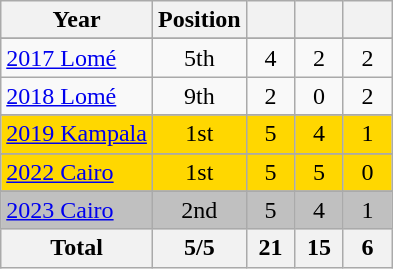<table class="wikitable" style="text-align: center;">
<tr>
<th>Year</th>
<th>Position</th>
<th width=25px></th>
<th width=25px></th>
<th width=25px></th>
</tr>
<tr bgcolor="#FFD700">
</tr>
<tr>
<td style="text-align: left;"> <a href='#'>2017 Lomé</a></td>
<td>5th</td>
<td>4</td>
<td>2</td>
<td>2</td>
</tr>
<tr>
<td style="text-align: left;"> <a href='#'>2018 Lomé</a></td>
<td>9th</td>
<td>2</td>
<td>0</td>
<td>2</td>
</tr>
<tr>
</tr>
<tr bgcolor="#FFD700">
<td style="text-align: left;"> <a href='#'>2019 Kampala</a></td>
<td>1st </td>
<td>5</td>
<td>4</td>
<td>1</td>
</tr>
<tr>
</tr>
<tr bgcolor="#FFD700">
<td style="text-align: left;"> <a href='#'>2022 Cairo</a></td>
<td>1st </td>
<td>5</td>
<td>5</td>
<td>0</td>
</tr>
<tr>
</tr>
<tr bgcolor="silver">
<td style="text-align: left;"> <a href='#'>2023 Cairo</a></td>
<td>2nd </td>
<td>5</td>
<td>4</td>
<td>1</td>
</tr>
<tr>
<th>Total</th>
<th>5/5</th>
<th>21</th>
<th>15</th>
<th>6</th>
</tr>
</table>
